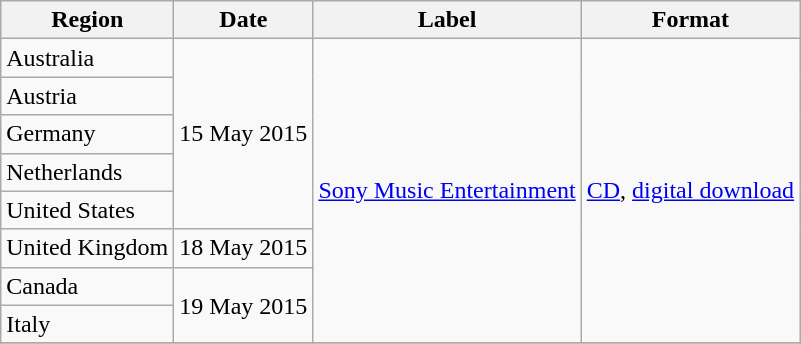<table class=wikitable>
<tr>
<th>Region</th>
<th>Date</th>
<th>Label</th>
<th>Format</th>
</tr>
<tr>
<td>Australia</td>
<td rowspan="5">15 May 2015</td>
<td rowspan="8"><a href='#'>Sony Music Entertainment</a></td>
<td rowspan="8"><a href='#'>CD</a>, <a href='#'>digital download</a></td>
</tr>
<tr>
<td>Austria</td>
</tr>
<tr>
<td>Germany</td>
</tr>
<tr>
<td>Netherlands</td>
</tr>
<tr>
<td>United States</td>
</tr>
<tr>
<td>United Kingdom</td>
<td>18 May 2015</td>
</tr>
<tr>
<td>Canada</td>
<td rowspan="2">19 May 2015</td>
</tr>
<tr>
<td>Italy</td>
</tr>
<tr>
</tr>
</table>
